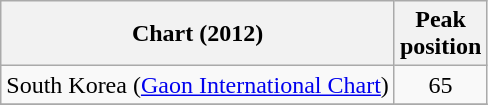<table class="wikitable sortable">
<tr>
<th scope="col">Chart (2012)</th>
<th scope="col">Peak<br>position</th>
</tr>
<tr>
<td>South Korea (<a href='#'>Gaon International Chart</a>)</td>
<td style="text-align:center;">65</td>
</tr>
<tr>
</tr>
</table>
